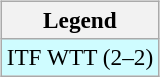<table>
<tr valign=top>
<td><br><table class=wikitable style=font-size:97%>
<tr>
<th>Legend</th>
</tr>
<tr bgcolor=cffcff>
<td>ITF WTT (2–2)</td>
</tr>
</table>
</td>
<td></td>
</tr>
</table>
